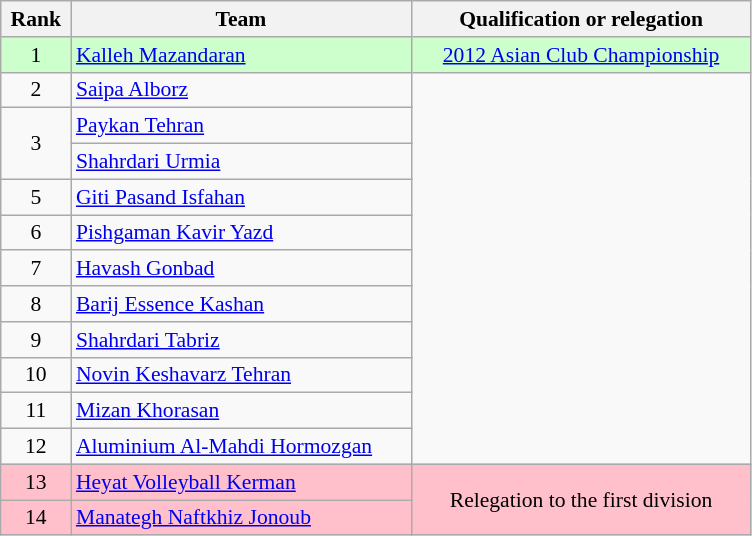<table class="wikitable" style="text-align:center; font-size:90%">
<tr>
<th width=40>Rank</th>
<th width=220>Team</th>
<th width=220>Qualification or relegation</th>
</tr>
<tr bgcolor=ccffcc>
<td>1</td>
<td align="left"><a href='#'>Kalleh Mazandaran</a></td>
<td><a href='#'>2012 Asian Club Championship</a></td>
</tr>
<tr>
<td>2</td>
<td align="left"><a href='#'>Saipa Alborz</a></td>
<td rowspan=11></td>
</tr>
<tr>
<td rowspan=2>3</td>
<td align="left"><a href='#'>Paykan Tehran</a></td>
</tr>
<tr>
<td align="left"><a href='#'>Shahrdari Urmia</a></td>
</tr>
<tr>
<td>5</td>
<td align="left"><a href='#'>Giti Pasand Isfahan</a></td>
</tr>
<tr>
<td>6</td>
<td align="left"><a href='#'>Pishgaman Kavir Yazd</a></td>
</tr>
<tr>
<td>7</td>
<td align="left"><a href='#'>Havash Gonbad</a></td>
</tr>
<tr>
<td>8</td>
<td align="left"><a href='#'>Barij Essence Kashan</a></td>
</tr>
<tr>
<td>9</td>
<td align="left"><a href='#'>Shahrdari Tabriz</a></td>
</tr>
<tr>
<td>10</td>
<td align="left"><a href='#'>Novin Keshavarz Tehran</a></td>
</tr>
<tr>
<td>11</td>
<td align="left"><a href='#'>Mizan Khorasan</a></td>
</tr>
<tr>
<td>12</td>
<td align="left"><a href='#'>Aluminium Al-Mahdi Hormozgan</a></td>
</tr>
<tr bgcolor=pink>
<td>13</td>
<td align="left"><a href='#'>Heyat Volleyball Kerman</a></td>
<td rowspan=2>Relegation to the first division</td>
</tr>
<tr bgcolor=pink>
<td>14</td>
<td align="left"><a href='#'>Manategh Naftkhiz Jonoub</a></td>
</tr>
</table>
